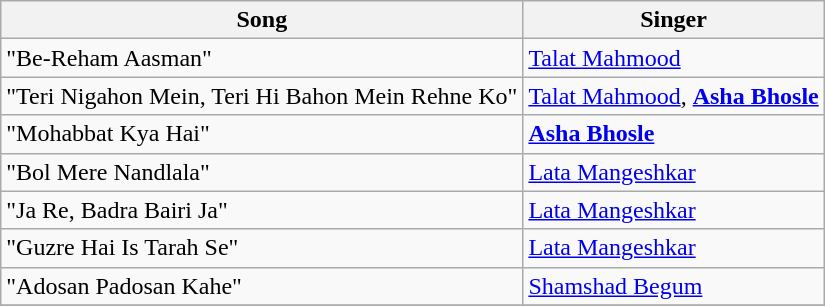<table class="wikitable">
<tr>
<th>Song</th>
<th>Singer</th>
</tr>
<tr>
<td>"Be-Reham Aasman"</td>
<td><a href='#'>Talat Mahmood</a></td>
</tr>
<tr>
<td>"Teri Nigahon Mein, Teri Hi Bahon Mein Rehne Ko"</td>
<td><a href='#'>Talat Mahmood</a>, <strong><a href='#'>Asha Bhosle</a></strong></td>
</tr>
<tr>
<td>"Mohabbat Kya Hai"</td>
<td><strong><a href='#'>Asha Bhosle</a></strong></td>
</tr>
<tr>
<td>"Bol Mere Nandlala"</td>
<td><a href='#'>Lata Mangeshkar</a></td>
</tr>
<tr>
<td>"Ja Re, Badra Bairi Ja"</td>
<td><a href='#'>Lata Mangeshkar</a></td>
</tr>
<tr>
<td>"Guzre Hai Is Tarah Se"</td>
<td><a href='#'>Lata Mangeshkar</a></td>
</tr>
<tr>
<td>"Adosan Padosan Kahe"</td>
<td><a href='#'>Shamshad Begum</a></td>
</tr>
<tr>
</tr>
</table>
